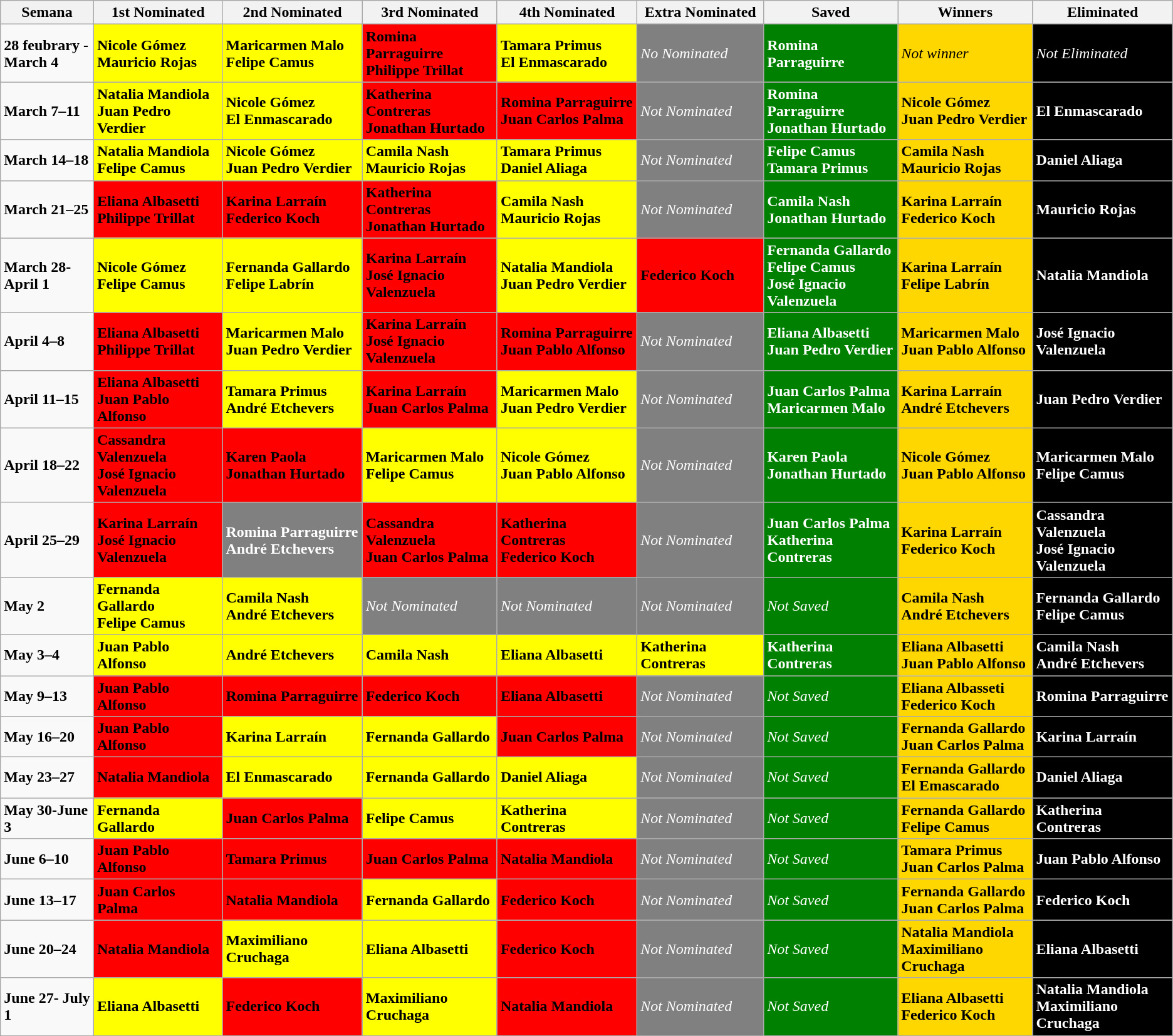<table class="wikitable">
<tr>
<th width="190">Semana</th>
<th width="300">1st Nominated</th>
<th width="290">2nd Nominated</th>
<th width="290">3rd Nominated</th>
<th width="290">4th Nominated</th>
<th width="290">Extra Nominated</th>
<th width="290">Saved</th>
<th width="290">Winners</th>
<th width="290">Eliminated</th>
</tr>
<tr>
<td><strong>28 feubrary - March 4</strong></td>
<td style="background:Yellow"><strong>Nicole Gómez<br>Mauricio Rojas</strong></td>
<td style="background:Yellow"><strong>Maricarmen Malo<br>Felipe Camus</strong></td>
<td style="background:Red"><strong>Romina Parraguirre<br>Philippe Trillat</strong></td>
<td style="background:Yellow"><strong>Tamara Primus<br>El Enmascarado</strong></td>
<td style="background:Gray;color:White;"><em>No Nominated</em></td>
<td style="background:Green;color:White;"><strong>Romina Parraguirre</strong></td>
<td style="background:Gold"><em>Not winner</em></td>
<td style="background:Black;color:White;"><em>Not Eliminated</em></td>
</tr>
<tr>
<td><strong>March 7–11</strong></td>
<td style="background:Yellow"><strong>Natalia Mandiola<br>Juan Pedro Verdier</strong></td>
<td style="background:Yellow"><strong>Nicole Gómez<br>El Enmascarado </strong></td>
<td style="background:Red"><strong>Katherina Contreras<br>Jonathan Hurtado</strong></td>
<td style="background:Red"><strong>Romina Parraguirre<br>Juan Carlos Palma</strong></td>
<td style="background:Gray;color:White;"><em>Not Nominated</em></td>
<td style="background:Green;color:White;"><strong>Romina Parraguirre</strong><br><strong>Jonathan Hurtado</strong></td>
<td style="background:Gold"><strong>Nicole Gómez<br>Juan Pedro Verdier </strong></td>
<td style="background:Black;color:White;"><strong>El Enmascarado</strong></td>
</tr>
<tr>
<td><strong>March 14–18</strong></td>
<td style="background:Yellow"><strong>Natalia Mandiola<br>Felipe Camus</strong></td>
<td style="background:Yellow"><strong>Nicole Gómez<br>Juan Pedro Verdier</strong></td>
<td style="background:Yellow"><strong>Camila Nash<br>Mauricio Rojas</strong></td>
<td style="background:Yellow"><strong>Tamara Primus<br>Daniel Aliaga </strong></td>
<td style="background:Gray;color:White;"><em>Not Nominated</em></td>
<td style="background:Green;color:White;"><strong>Felipe Camus</strong><br><strong>Tamara Primus</strong></td>
<td style="background:Gold"><strong>Camila Nash<br>Mauricio Rojas</strong></td>
<td style="background:Black;color:White;"><strong>Daniel Aliaga</strong></td>
</tr>
<tr>
<td><strong>March 21–25</strong></td>
<td style="background:Red"><strong>Eliana Albasetti<br>Philippe Trillat</strong></td>
<td style="background:Red"><strong>Karina Larraín<br>Federico Koch</strong></td>
<td style="background:Red"><strong>Katherina Contreras<br>Jonathan Hurtado</strong></td>
<td style="background:Yellow"><strong>Camila Nash <br>Mauricio Rojas</strong></td>
<td style="background:Gray;color:White;"><em>Not Nominated</em></td>
<td style="background:Green;color:White;"><strong>Camila Nash</strong><br><strong>Jonathan Hurtado</strong></td>
<td style="background:Gold"><strong>Karina Larraín<br>Federico Koch</strong></td>
<td style="background:Black;color:White;"><strong>Mauricio Rojas</strong></td>
</tr>
<tr>
<td><strong>March 28- April 1</strong></td>
<td style="background:Yellow"><strong>Nicole Gómez<br>Felipe Camus</strong></td>
<td style="background:Yellow"><strong>Fernanda Gallardo<br>Felipe Labrín</strong></td>
<td style="background:Red"><strong>Karina Larraín<br>José Ignacio Valenzuela</strong></td>
<td style="background:Yellow"><strong>Natalia Mandiola<br>Juan Pedro Verdier</strong></td>
<td style="background:red"><strong>Federico Koch</strong></td>
<td style="background:Green;color:White;"><strong>Fernanda Gallardo<br>Felipe Camus</strong><br><strong>José Ignacio Valenzuela</strong></td>
<td style="background:Gold"><strong>Karina Larraín<br>Felipe Labrín</strong></td>
<td style="background:Black;color:White;"><strong>Natalia Mandiola</strong></td>
</tr>
<tr>
<td><strong>April 4–8</strong></td>
<td style="background:Red"><strong>Eliana Albasetti<br>Philippe Trillat</strong></td>
<td style="background:Yellow"><strong>Maricarmen Malo<br>Juan Pedro Verdier</strong></td>
<td style="background:Red"><strong>Karina Larraín<br>José Ignacio Valenzuela</strong></td>
<td style="background:Red"><strong>Romina Parraguirre<br>Juan Pablo Alfonso</strong></td>
<td style="background:gray;color:White;"><em>Not Nominated</em></td>
<td style="background:Green;color:White;"><strong>Eliana Albasetti</strong><br><strong>Juan Pedro Verdier</strong></td>
<td style="background:Gold"><strong>Maricarmen Malo<br>Juan Pablo Alfonso</strong></td>
<td style="background:Black;color:White;"><strong>José Ignacio Valenzuela</strong></td>
</tr>
<tr>
<td><strong>April 11–15</strong></td>
<td style="background:Red"><strong>Eliana Albasetti<br>Juan Pablo Alfonso</strong></td>
<td style="background:Yellow"><strong>Tamara Primus<br>André Etchevers</strong></td>
<td style="background:Red"><strong>Karina Larraín<br>Juan Carlos Palma</strong></td>
<td style="background:Yellow"><strong>Maricarmen Malo<br>Juan Pedro Verdier</strong></td>
<td style="background:gray;color:White;"><em>Not Nominated</em></td>
<td style="background:Green;color:White;"><strong>Juan Carlos Palma</strong><br><strong>Maricarmen Malo</strong></td>
<td style="background:Gold"><strong>Karina Larraín<br>André Etchevers</strong></td>
<td style="background:Black;color:White;"><strong>Juan Pedro Verdier</strong></td>
</tr>
<tr>
<td><strong>April 18–22</strong></td>
<td style="background:red"><strong>Cassandra Valenzuela<br>José Ignacio Valenzuela</strong></td>
<td style="background: red"><strong>Karen Paola<br>Jonathan Hurtado</strong></td>
<td style="background:yellow"><strong>Maricarmen Malo<br>Felipe Camus</strong></td>
<td style="background:yellow"><strong>Nicole Gómez<br>Juan Pablo Alfonso</strong></td>
<td style="background:gray;color:White;"><em>Not Nominated</em></td>
<td style="background:Green;color:White;"><strong>Karen Paola</strong><br><strong>Jonathan Hurtado</strong></td>
<td style="background:Gold"><strong>Nicole Gómez <br> Juan Pablo Alfonso</strong></td>
<td style="background:Black;color:White;"><strong>Maricarmen Malo<br>Felipe Camus</strong></td>
</tr>
<tr>
<td><strong>April 25–29</strong></td>
<td style="background:red"><strong>Karina Larraín<br>José Ignacio Valenzuela</strong></td>
<td style="background:gray;color:White;"><strong>Romina Parraguirre<br>André Etchevers</strong></td>
<td style="background:red"><strong>Cassandra Valenzuela<br>Juan Carlos Palma</strong></td>
<td style="background:red"><strong>Katherina Contreras<br>Federico Koch</strong></td>
<td style="background:gray;color:White;"><em>Not Nominated</em></td>
<td style="background:Green;color:White;"><strong>Juan Carlos Palma</strong><br><strong>Katherina Contreras</strong></td>
<td style="background:Gold"><strong>Karina Larraín<br>Federico Koch</strong></td>
<td style="background:Black;color:White;"><strong>Cassandra Valenzuela<br>José Ignacio Valenzuela</strong></td>
</tr>
<tr>
<td><strong>May 2</strong></td>
<td style="background:yellow"><strong>Fernanda Gallardo<br>Felipe Camus</strong></td>
<td style="background:yellow"><strong>Camila Nash<br>André Etchevers</strong></td>
<td style="background:gray;color:White;"><em>Not Nominated</em></td>
<td style="background:gray;color:White;"><em>Not Nominated</em></td>
<td style="background:gray;color:White;"><em>Not Nominated</em></td>
<td style="background:Green;color:White;"><em>Not Saved</em></td>
<td style="background:Gold"><strong>Camila Nash<br>André Etchevers</strong></td>
<td style="background:Black;color:White;"><strong>Fernanda Gallardo<br>Felipe Camus</strong></td>
</tr>
<tr>
<td><strong>May 3–4</strong></td>
<td style="background:Yellow"><strong>Juan Pablo Alfonso</strong></td>
<td style="background:Yellow"><strong>André Etchevers</strong></td>
<td style="background:Yellow"><strong>Camila Nash</strong></td>
<td style="background:Yellow"><strong>Eliana Albasetti</strong></td>
<td style="background:Yellow"><strong>Katherina Contreras</strong></td>
<td style="background:Green;color:White;"><strong>Katherina Contreras</strong></td>
<td style="background:Gold"><strong>Eliana Albasetti<br>Juan Pablo Alfonso</strong></td>
<td style="background:Black;color:White;"><strong>Camila Nash<br>André Etchevers</strong></td>
</tr>
<tr>
<td><strong>May 9–13</strong></td>
<td style="background:Red"><strong>Juan Pablo Alfonso</strong></td>
<td style="background:Red"><strong>Romina Parraguirre</strong></td>
<td style="background:Red"><strong>Federico Koch</strong></td>
<td style="background:Red"><strong>Eliana Albasetti</strong></td>
<td style="background:Gray;color:White;"><em>Not Nominated</em></td>
<td style="background:Green;color:White;"><em>Not Saved</em></td>
<td style="background:Gold"><strong>Eliana Albasseti<br>Federico Koch</strong></td>
<td style="background:Black;color:White;"><strong>Romina Parraguirre</strong></td>
</tr>
<tr>
<td><strong>May 16–20</strong></td>
<td style="background:red"><strong>Juan Pablo Alfonso</strong></td>
<td style="background:Yellow"><strong>Karina Larraín</strong></td>
<td style="background:Yellow"><strong>Fernanda Gallardo</strong></td>
<td style="background:red"><strong>Juan Carlos Palma</strong></td>
<td style="background:Gray;color:White;"><em>Not Nominated</em></td>
<td style="background:Green;color:White;"><em>Not Saved</em></td>
<td style="background:Gold"><strong>Fernanda Gallardo<br>Juan Carlos Palma</strong></td>
<td style="background:Black;color:White;"><strong>Karina Larraín</strong></td>
</tr>
<tr>
<td><strong>May 23–27</strong></td>
<td style="background:Red"><strong>Natalia Mandiola</strong></td>
<td style="background:yellow"><strong>El Enmascarado</strong></td>
<td style="background:yellow"><strong>Fernanda Gallardo</strong></td>
<td style="background:yellow"><strong>Daniel Aliaga</strong></td>
<td style="background:Gray;color:White;"><em>Not Nominated</em></td>
<td style="background:Green;color:White;"><em>Not Saved</em></td>
<td style="background:Gold"><strong>Fernanda Gallardo <br>El Emascarado</strong></td>
<td style="background:Black;color:White;"><strong>Daniel Aliaga</strong></td>
</tr>
<tr>
<td><strong>May 30-June 3 </strong></td>
<td style="background:yellow"><strong>Fernanda Gallardo</strong></td>
<td style="background:red"><strong>Juan Carlos Palma</strong></td>
<td style="background:yellow"><strong>Felipe Camus</strong></td>
<td style="background:Yellow"><strong>Katherina Contreras</strong></td>
<td style="background:Gray;color:White;"><em>Not Nominated</em></td>
<td style="background:Green;color:White;"><em>Not Saved</em></td>
<td style="background:Gold"><strong>Fernanda Gallardo <br>Felipe Camus</strong></td>
<td style="background:Black;color:White;"><strong>Katherina Contreras</strong></td>
</tr>
<tr>
<td><strong>June 6–10 </strong></td>
<td style="background:red"><strong>Juan Pablo Alfonso</strong></td>
<td style="background:red"><strong>Tamara Primus</strong></td>
<td style="background:red"><strong>Juan Carlos Palma</strong></td>
<td style="background:red"><strong>Natalia Mandiola</strong></td>
<td style="background:gray;color:White;"><em>Not Nominated</em></td>
<td style="background:green;color:White;"><em>Not Saved</em></td>
<td style="background:gold"><strong>Tamara Primus <br>Juan Carlos Palma</strong></td>
<td style="background:Black;color:White;"><strong>Juan Pablo Alfonso</strong></td>
</tr>
<tr>
<td><strong>June 13–17</strong></td>
<td style="background:red"><strong>Juan Carlos Palma</strong></td>
<td style="background:red"><strong>Natalia Mandiola</strong></td>
<td style="background:yellow"><strong>Fernanda Gallardo</strong></td>
<td style="background:Red"><strong>Federico Koch</strong></td>
<td style="background:gray;color:White;"><em>Not Nominated</em></td>
<td style="background:green;color:White;"><em>Not Saved</em></td>
<td style="background:gold"><strong>Fernanda Gallardo<br>Juan Carlos Palma </strong></td>
<td style="background:Black;color:White;"><strong>Federico Koch</strong></td>
</tr>
<tr>
<td><strong>June 20–24</strong></td>
<td style="background:Red"><strong>Natalia Mandiola</strong></td>
<td style="background:Yellow"><strong>Maximiliano Cruchaga</strong></td>
<td style="background:Yellow"><strong>Eliana Albasetti</strong></td>
<td style="background:Red"><strong>Federico Koch</strong></td>
<td style="background:gray;color:White;"><em>Not Nominated</em></td>
<td style="background:green;color:White;"><em>Not Saved</em></td>
<td style="background:gold"><strong>Natalia Mandiola <br>Maximiliano Cruchaga</strong></td>
<td style="background:Black;color:White;"><strong>Eliana Albasetti</strong></td>
</tr>
<tr>
<td><strong>June 27- July 1</strong></td>
<td style="background:Yellow"><strong>Eliana Albasetti</strong></td>
<td style="background:Red"><strong>Federico Koch</strong></td>
<td style="background:Yellow"><strong>Maximiliano Cruchaga</strong></td>
<td style="background:Red"><strong>Natalia Mandiola</strong></td>
<td style="background:gray;color:White;"><em>Not Nominated</em></td>
<td style="background:green;color:White;"><em>Not Saved</em></td>
<td style="background:gold"><strong>Eliana Albasetti<br>Federico Koch</strong></td>
<td style="background:Black;color:White;"><strong>Natalia Mandiola<br>Maximiliano Cruchaga</strong></td>
</tr>
</table>
